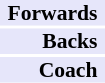<table cellpadding="0" style="border:0;font-size:90%;">
<tr>
<td style="padding:0 5px; text-align:right;" bgcolor="lavender"><strong>Forwards</strong></td>
<td style="text-align:left;"></td>
</tr>
<tr>
<td style="padding:0 5px; text-align:right;" bgcolor="lavender"><strong>Backs</strong></td>
<td style="text-align:left;"></td>
</tr>
<tr>
<td style="padding:0 5px; text-align:right;" bgcolor="lavender"><strong>Coach</strong></td>
<td style="text-align:left;"></td>
</tr>
</table>
